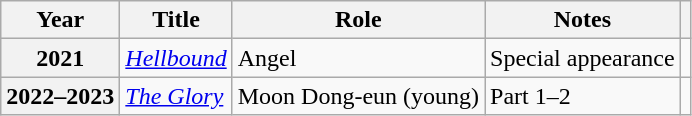<table class="wikitable plainrowheaders sortable">
<tr>
<th scope="col">Year</th>
<th scope="col">Title</th>
<th scope="col">Role</th>
<th scope="col">Notes</th>
<th scope="col" class="unsortable"></th>
</tr>
<tr>
<th scope="row">2021</th>
<td><em><a href='#'>Hellbound</a></em></td>
<td>Angel</td>
<td>Special appearance</td>
<td style="text-align:center"></td>
</tr>
<tr>
<th scope="row">2022–2023</th>
<td><em><a href='#'>The Glory</a></em></td>
<td>Moon Dong-eun (young)</td>
<td>Part 1–2</td>
<td style="text-align:center"></td>
</tr>
</table>
